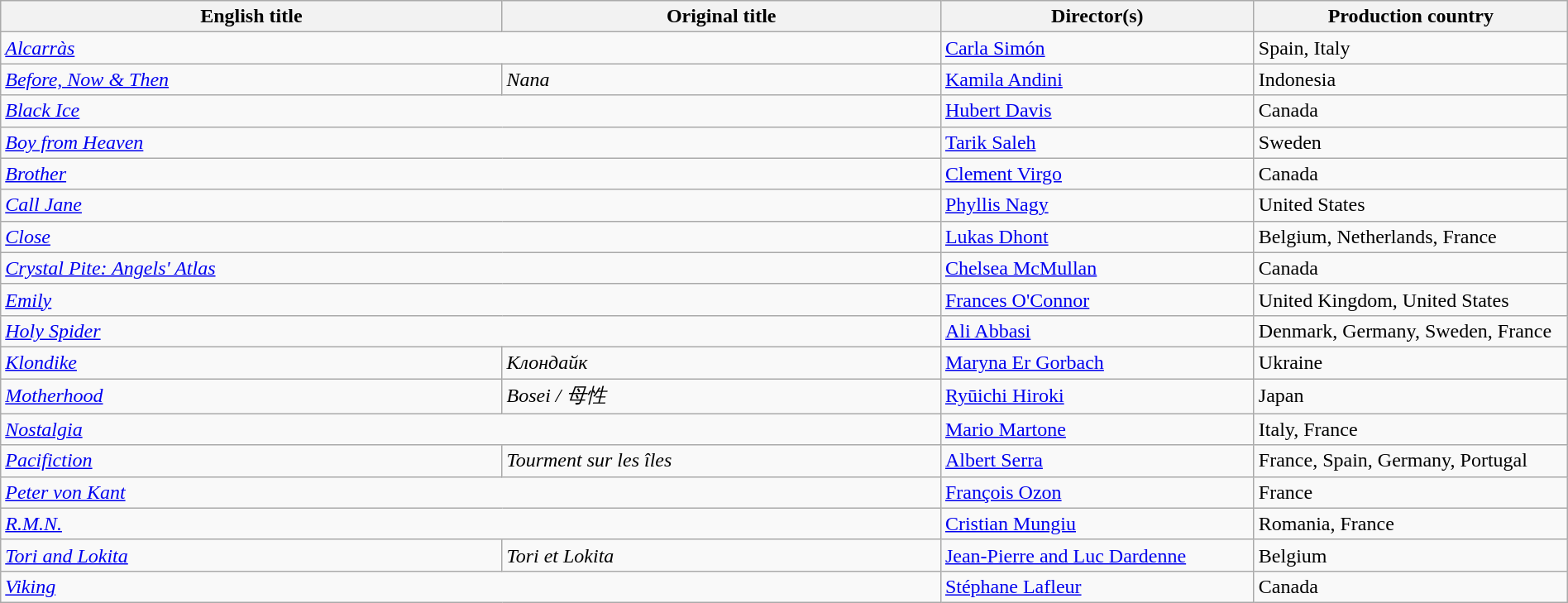<table class="sortable wikitable" width="100%" cellpadding="5">
<tr>
<th scope="col" width="32%">English title</th>
<th scope="col" width="28%">Original title</th>
<th scope="col" width="20%">Director(s)</th>
<th scope="col" width="20%">Production country</th>
</tr>
<tr>
<td colspan=2><em><a href='#'>Alcarràs</a></em></td>
<td><a href='#'>Carla Simón</a></td>
<td>Spain, Italy</td>
</tr>
<tr>
<td><em><a href='#'>Before, Now & Then</a></em></td>
<td><em>Nana</em></td>
<td><a href='#'>Kamila Andini</a></td>
<td>Indonesia</td>
</tr>
<tr>
<td colspan=2><em><a href='#'>Black Ice</a></em></td>
<td><a href='#'>Hubert Davis</a></td>
<td>Canada</td>
</tr>
<tr>
<td colspan=2><em><a href='#'>Boy from Heaven</a></em></td>
<td><a href='#'>Tarik Saleh</a></td>
<td>Sweden</td>
</tr>
<tr>
<td colspan=2><em><a href='#'>Brother</a></em></td>
<td><a href='#'>Clement Virgo</a></td>
<td>Canada</td>
</tr>
<tr>
<td colspan=2><em><a href='#'>Call Jane</a></em></td>
<td><a href='#'>Phyllis Nagy</a></td>
<td>United States</td>
</tr>
<tr>
<td colspan=2><em><a href='#'>Close</a></em></td>
<td><a href='#'>Lukas Dhont</a></td>
<td>Belgium, Netherlands, France</td>
</tr>
<tr>
<td colspan=2><em><a href='#'>Crystal Pite: Angels' Atlas</a></em></td>
<td><a href='#'>Chelsea McMullan</a></td>
<td>Canada</td>
</tr>
<tr>
<td colspan=2><em><a href='#'>Emily</a></em></td>
<td><a href='#'>Frances O'Connor</a></td>
<td>United Kingdom, United States</td>
</tr>
<tr>
<td colspan=2><em><a href='#'>Holy Spider</a></em></td>
<td><a href='#'>Ali Abbasi</a></td>
<td>Denmark, Germany, Sweden, France</td>
</tr>
<tr>
<td><em><a href='#'>Klondike</a></em></td>
<td><em>Клондайк</em></td>
<td><a href='#'>Maryna Er Gorbach</a></td>
<td>Ukraine</td>
</tr>
<tr>
<td><a href='#'><em>Motherhood</em></a></td>
<td><em>Bosei / 母性</em></td>
<td><a href='#'>Ryūichi Hiroki</a></td>
<td>Japan</td>
</tr>
<tr>
<td colspan=2><em><a href='#'>Nostalgia</a></em></td>
<td><a href='#'>Mario Martone</a></td>
<td>Italy, France</td>
</tr>
<tr>
<td><em><a href='#'>Pacifiction</a></em></td>
<td><em>Tourment sur les îles</em></td>
<td><a href='#'>Albert Serra</a></td>
<td>France, Spain, Germany, Portugal</td>
</tr>
<tr>
<td colspan=2><em><a href='#'>Peter von Kant</a></em></td>
<td><a href='#'>François Ozon</a></td>
<td>France</td>
</tr>
<tr>
<td colspan=2><em><a href='#'>R.M.N.</a></em></td>
<td><a href='#'>Cristian Mungiu</a></td>
<td>Romania, France</td>
</tr>
<tr>
<td><em><a href='#'>Tori and Lokita</a></em></td>
<td><em>Tori et Lokita</em></td>
<td><a href='#'>Jean-Pierre and Luc Dardenne</a></td>
<td>Belgium</td>
</tr>
<tr>
<td colspan=2><em><a href='#'>Viking</a></em></td>
<td><a href='#'>Stéphane Lafleur</a></td>
<td>Canada</td>
</tr>
</table>
